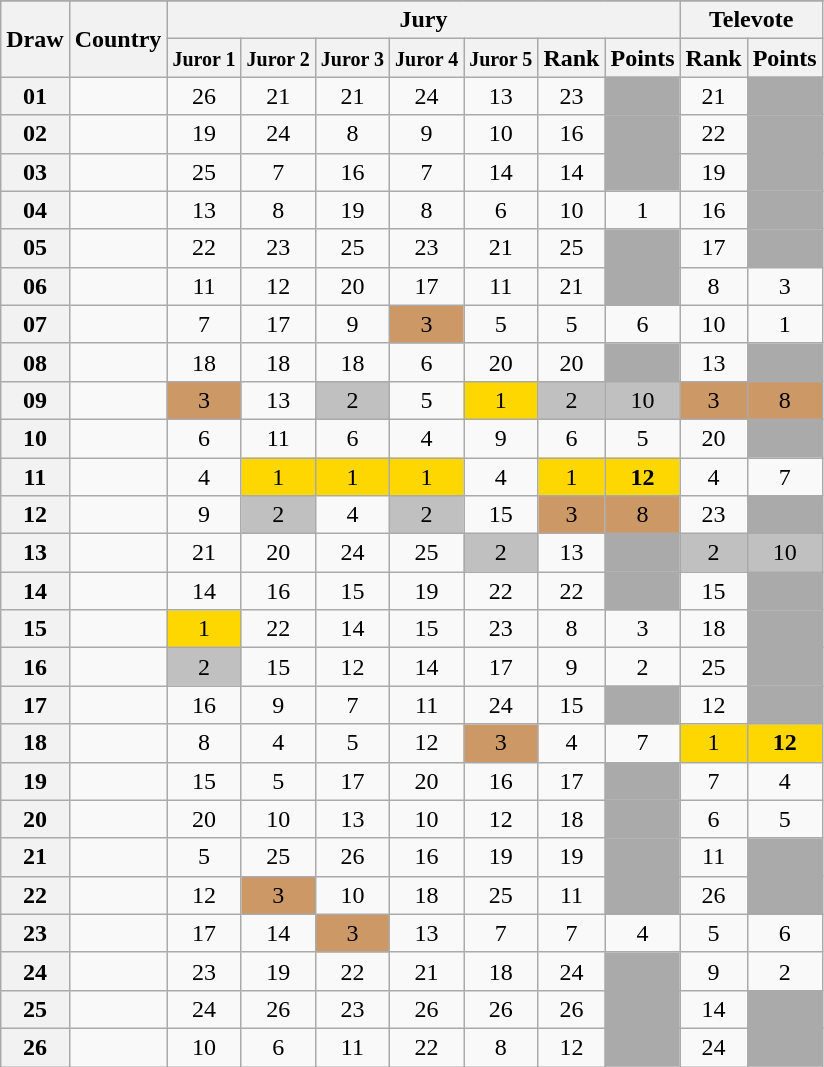<table class="sortable wikitable collapsible plainrowheaders" style="text-align:center;">
<tr>
</tr>
<tr>
<th scope="col" rowspan="2">Draw</th>
<th scope="col" rowspan="2">Country</th>
<th scope="col" colspan="7">Jury</th>
<th scope="col" colspan="2">Televote</th>
</tr>
<tr>
<th scope="col"><small>Juror 1</small></th>
<th scope="col"><small>Juror 2</small></th>
<th scope="col"><small>Juror 3</small></th>
<th scope="col"><small>Juror 4</small></th>
<th scope="col"><small>Juror 5</small></th>
<th scope="col">Rank</th>
<th scope="col">Points</th>
<th scope="col">Rank</th>
<th scope="col">Points</th>
</tr>
<tr>
<th scope="row" style="text-align:center;">01</th>
<td style="text-align:left;"></td>
<td>26</td>
<td>21</td>
<td>21</td>
<td>24</td>
<td>13</td>
<td>23</td>
<td style="background:#AAAAAA;"></td>
<td>21</td>
<td style="background:#AAAAAA;"></td>
</tr>
<tr>
<th scope="row" style="text-align:center;">02</th>
<td style="text-align:left;"></td>
<td>19</td>
<td>24</td>
<td>8</td>
<td>9</td>
<td>10</td>
<td>16</td>
<td style="background:#AAAAAA;"></td>
<td>22</td>
<td style="background:#AAAAAA;"></td>
</tr>
<tr>
<th scope="row" style="text-align:center;">03</th>
<td style="text-align:left;"></td>
<td>25</td>
<td>7</td>
<td>16</td>
<td>7</td>
<td>14</td>
<td>14</td>
<td style="background:#AAAAAA;"></td>
<td>19</td>
<td style="background:#AAAAAA;"></td>
</tr>
<tr>
<th scope="row" style="text-align:center;">04</th>
<td style="text-align:left;"></td>
<td>13</td>
<td>8</td>
<td>19</td>
<td>8</td>
<td>6</td>
<td>10</td>
<td>1</td>
<td>16</td>
<td style="background:#AAAAAA;"></td>
</tr>
<tr>
<th scope="row" style="text-align:center;">05</th>
<td style="text-align:left;"></td>
<td>22</td>
<td>23</td>
<td>25</td>
<td>23</td>
<td>21</td>
<td>25</td>
<td style="background:#AAAAAA;"></td>
<td>17</td>
<td style="background:#AAAAAA;"></td>
</tr>
<tr>
<th scope="row" style="text-align:center;">06</th>
<td style="text-align:left;"></td>
<td>11</td>
<td>12</td>
<td>20</td>
<td>17</td>
<td>11</td>
<td>21</td>
<td style="background:#AAAAAA;"></td>
<td>8</td>
<td>3</td>
</tr>
<tr>
<th scope="row" style="text-align:center;">07</th>
<td style="text-align:left;"></td>
<td>7</td>
<td>17</td>
<td>9</td>
<td style="background:#CC9966;">3</td>
<td>5</td>
<td>5</td>
<td>6</td>
<td>10</td>
<td>1</td>
</tr>
<tr>
<th scope="row" style="text-align:center;">08</th>
<td style="text-align:left;"></td>
<td>18</td>
<td>18</td>
<td>18</td>
<td>6</td>
<td>20</td>
<td>20</td>
<td style="background:#AAAAAA;"></td>
<td>13</td>
<td style="background:#AAAAAA;"></td>
</tr>
<tr>
<th scope="row" style="text-align:center;">09</th>
<td style="text-align:left;"></td>
<td style="background:#CC9966;">3</td>
<td>13</td>
<td style="background:silver;">2</td>
<td>5</td>
<td style="background:gold;">1</td>
<td style="background:silver;">2</td>
<td style="background:silver;">10</td>
<td style="background:#CC9966;">3</td>
<td style="background:#CC9966;">8</td>
</tr>
<tr>
<th scope="row" style="text-align:center;">10</th>
<td style="text-align:left;"></td>
<td>6</td>
<td>11</td>
<td>6</td>
<td>4</td>
<td>9</td>
<td>6</td>
<td>5</td>
<td>20</td>
<td style="background:#AAAAAA;"></td>
</tr>
<tr>
<th scope="row" style="text-align:center;">11</th>
<td style="text-align:left;"></td>
<td>4</td>
<td style="background:gold;">1</td>
<td style="background:gold;">1</td>
<td style="background:gold;">1</td>
<td>4</td>
<td style="background:gold;">1</td>
<td style="background:gold;"><strong>12</strong></td>
<td>4</td>
<td>7</td>
</tr>
<tr>
<th scope="row" style="text-align:center;">12</th>
<td style="text-align:left;"></td>
<td>9</td>
<td style="background:silver;">2</td>
<td>4</td>
<td style="background:silver;">2</td>
<td>15</td>
<td style="background:#CC9966;">3</td>
<td style="background:#CC9966;">8</td>
<td>23</td>
<td style="background:#AAAAAA;"></td>
</tr>
<tr>
<th scope="row" style="text-align:center;">13</th>
<td style="text-align:left;"></td>
<td>21</td>
<td>20</td>
<td>24</td>
<td>25</td>
<td style="background:silver;">2</td>
<td>13</td>
<td style="background:#AAAAAA;"></td>
<td style="background:silver;">2</td>
<td style="background:silver;">10</td>
</tr>
<tr>
<th scope="row" style="text-align:center;">14</th>
<td style="text-align:left;"></td>
<td>14</td>
<td>16</td>
<td>15</td>
<td>19</td>
<td>22</td>
<td>22</td>
<td style="background:#AAAAAA;"></td>
<td>15</td>
<td style="background:#AAAAAA;"></td>
</tr>
<tr>
<th scope="row" style="text-align:center;">15</th>
<td style="text-align:left;"></td>
<td style="background:gold;">1</td>
<td>22</td>
<td>14</td>
<td>15</td>
<td>23</td>
<td>8</td>
<td>3</td>
<td>18</td>
<td style="background:#AAAAAA;"></td>
</tr>
<tr>
<th scope="row" style="text-align:center;">16</th>
<td style="text-align:left;"></td>
<td style="background:silver;">2</td>
<td>15</td>
<td>12</td>
<td>14</td>
<td>17</td>
<td>9</td>
<td>2</td>
<td>25</td>
<td style="background:#AAAAAA;"></td>
</tr>
<tr>
<th scope="row" style="text-align:center;">17</th>
<td style="text-align:left;"></td>
<td>16</td>
<td>9</td>
<td>7</td>
<td>11</td>
<td>24</td>
<td>15</td>
<td style="background:#AAAAAA;"></td>
<td>12</td>
<td style="background:#AAAAAA;"></td>
</tr>
<tr>
<th scope="row" style="text-align:center;">18</th>
<td style="text-align:left;"></td>
<td>8</td>
<td>4</td>
<td>5</td>
<td>12</td>
<td style="background:#CC9966;">3</td>
<td>4</td>
<td>7</td>
<td style="background:gold;">1</td>
<td style="background:gold;"><strong>12</strong></td>
</tr>
<tr>
<th scope="row" style="text-align:center;">19</th>
<td style="text-align:left;"></td>
<td>15</td>
<td>5</td>
<td>17</td>
<td>20</td>
<td>16</td>
<td>17</td>
<td style="background:#AAAAAA;"></td>
<td>7</td>
<td>4</td>
</tr>
<tr>
<th scope="row" style="text-align:center;">20</th>
<td style="text-align:left;"></td>
<td>20</td>
<td>10</td>
<td>13</td>
<td>10</td>
<td>12</td>
<td>18</td>
<td style="background:#AAAAAA;"></td>
<td>6</td>
<td>5</td>
</tr>
<tr>
<th scope="row" style="text-align:center;">21</th>
<td style="text-align:left;"></td>
<td>5</td>
<td>25</td>
<td>26</td>
<td>16</td>
<td>19</td>
<td>19</td>
<td style="background:#AAAAAA;"></td>
<td>11</td>
<td style="background:#AAAAAA;"></td>
</tr>
<tr>
<th scope="row" style="text-align:center;">22</th>
<td style="text-align:left;"></td>
<td>12</td>
<td style="background:#CC9966;">3</td>
<td>10</td>
<td>18</td>
<td>25</td>
<td>11</td>
<td style="background:#AAAAAA;"></td>
<td>26</td>
<td style="background:#AAAAAA;"></td>
</tr>
<tr>
<th scope="row" style="text-align:center;">23</th>
<td style="text-align:left;"></td>
<td>17</td>
<td>14</td>
<td style="background:#CC9966;">3</td>
<td>13</td>
<td>7</td>
<td>7</td>
<td>4</td>
<td>5</td>
<td>6</td>
</tr>
<tr>
<th scope="row" style="text-align:center;">24</th>
<td style="text-align:left;"></td>
<td>23</td>
<td>19</td>
<td>22</td>
<td>21</td>
<td>18</td>
<td>24</td>
<td style="background:#AAAAAA;"></td>
<td>9</td>
<td>2</td>
</tr>
<tr>
<th scope="row" style="text-align:center;">25</th>
<td style="text-align:left;"></td>
<td>24</td>
<td>26</td>
<td>23</td>
<td>26</td>
<td>26</td>
<td>26</td>
<td style="background:#AAAAAA;"></td>
<td>14</td>
<td style="background:#AAAAAA;"></td>
</tr>
<tr>
<th scope="row" style="text-align:center;">26</th>
<td style="text-align:left;"></td>
<td>10</td>
<td>6</td>
<td>11</td>
<td>22</td>
<td>8</td>
<td>12</td>
<td style="background:#AAAAAA;"></td>
<td>24</td>
<td style="background:#AAAAAA;"></td>
</tr>
</table>
